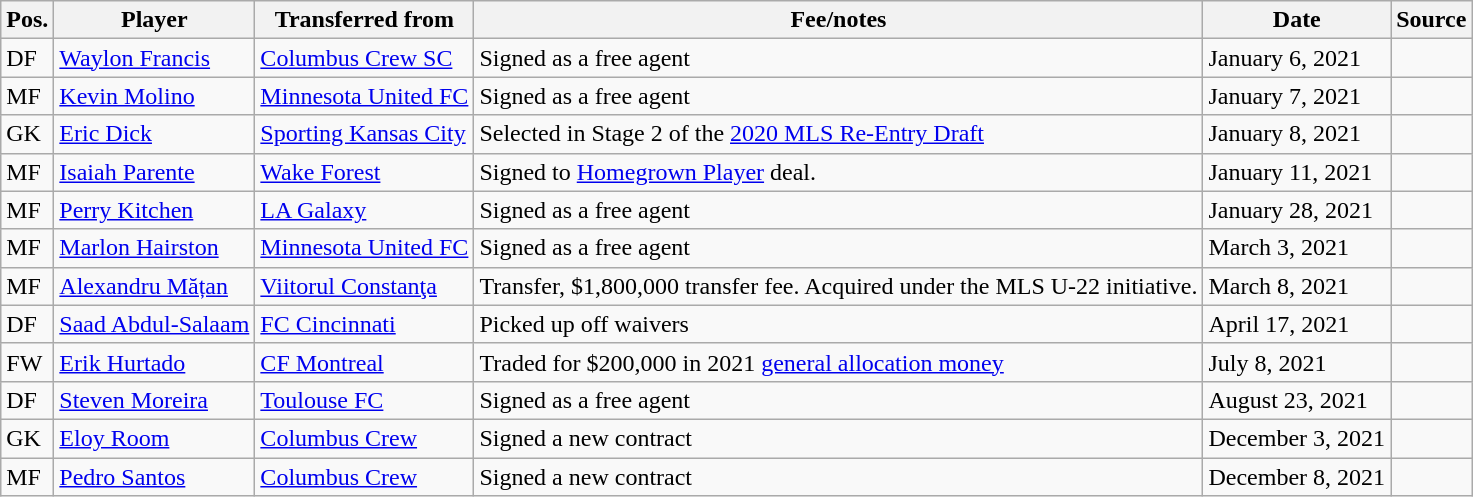<table class="wikitable sortable" style="text-align: left">
<tr>
<th><strong>Pos.</strong></th>
<th><strong>Player</strong></th>
<th><strong>Transferred from</strong></th>
<th><strong>Fee/notes</strong></th>
<th><strong>Date</strong></th>
<th><strong>Source</strong></th>
</tr>
<tr>
<td>DF</td>
<td> <a href='#'>Waylon Francis</a></td>
<td> <a href='#'>Columbus Crew SC</a></td>
<td>Signed as a free agent</td>
<td>January 6, 2021</td>
<td align=center></td>
</tr>
<tr>
<td>MF</td>
<td> <a href='#'>Kevin Molino</a></td>
<td> <a href='#'>Minnesota United FC</a></td>
<td>Signed as a free agent</td>
<td>January 7, 2021</td>
<td align=center></td>
</tr>
<tr>
<td>GK</td>
<td> <a href='#'>Eric Dick</a></td>
<td> <a href='#'>Sporting Kansas City</a></td>
<td>Selected in Stage 2 of the <a href='#'>2020 MLS Re-Entry Draft</a></td>
<td>January 8, 2021</td>
<td align=center></td>
</tr>
<tr>
<td>MF</td>
<td> <a href='#'>Isaiah Parente</a></td>
<td> <a href='#'>Wake Forest</a></td>
<td>Signed to <a href='#'>Homegrown Player</a> deal.</td>
<td>January 11, 2021</td>
<td align=center></td>
</tr>
<tr>
<td>MF</td>
<td> <a href='#'>Perry Kitchen</a></td>
<td> <a href='#'>LA Galaxy</a></td>
<td>Signed as a free agent</td>
<td>January 28, 2021</td>
<td align=center></td>
</tr>
<tr>
<td>MF</td>
<td> <a href='#'>Marlon Hairston</a></td>
<td> <a href='#'>Minnesota United FC</a></td>
<td>Signed as a free agent</td>
<td>March 3, 2021</td>
<td align=center></td>
</tr>
<tr>
<td>MF</td>
<td> <a href='#'>Alexandru Mățan</a></td>
<td> <a href='#'>Viitorul Constanţa</a></td>
<td>Transfer, $1,800,000 transfer fee. Acquired under the MLS U-22 initiative.</td>
<td>March 8, 2021</td>
<td align=center></td>
</tr>
<tr>
<td>DF</td>
<td> <a href='#'>Saad Abdul-Salaam</a></td>
<td> <a href='#'>FC Cincinnati</a></td>
<td>Picked up off waivers</td>
<td>April 17, 2021</td>
<td align=center></td>
</tr>
<tr>
<td>FW</td>
<td> <a href='#'>Erik Hurtado</a></td>
<td> <a href='#'>CF Montreal</a></td>
<td>Traded for $200,000 in 2021 <a href='#'>general allocation money</a></td>
<td>July 8, 2021</td>
<td align=center></td>
</tr>
<tr>
<td>DF</td>
<td> <a href='#'>Steven Moreira</a></td>
<td> <a href='#'>Toulouse FC</a></td>
<td>Signed as a free agent</td>
<td>August 23, 2021</td>
<td align=center></td>
</tr>
<tr>
<td>GK</td>
<td> <a href='#'>Eloy Room</a></td>
<td> <a href='#'>Columbus Crew</a></td>
<td>Signed a new contract</td>
<td>December 3, 2021</td>
<td align=center></td>
</tr>
<tr>
<td>MF</td>
<td> <a href='#'>Pedro Santos</a></td>
<td> <a href='#'>Columbus Crew</a></td>
<td>Signed a new contract</td>
<td>December 8, 2021</td>
<td align=center></td>
</tr>
</table>
